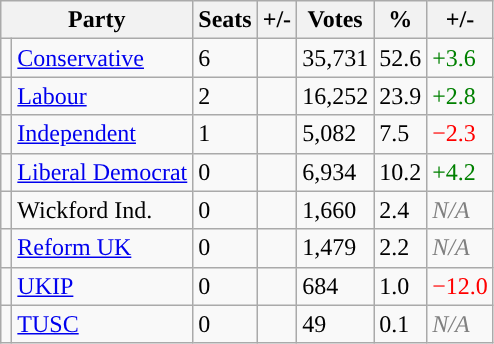<table class="wikitable sortable">
<tr>
<th colspan="2">Party</th>
<th>Seats</th>
<th>+/-</th>
<th>Votes</th>
<th>%</th>
<th>+/-</th>
</tr>
<tr>
<td style="background-color: "></td>
<td><a href='#'>Conservative</a></td>
<td>6</td>
<td></td>
<td>35,731</td>
<td>52.6</td>
<td style="color:green">+3.6</td>
</tr>
<tr>
<td style="background-color: "></td>
<td><a href='#'>Labour</a></td>
<td>2</td>
<td></td>
<td>16,252</td>
<td>23.9</td>
<td style="color:green">+2.8</td>
</tr>
<tr>
<td style="background-color: "></td>
<td><a href='#'>Independent</a></td>
<td>1</td>
<td></td>
<td>5,082</td>
<td>7.5</td>
<td style="color:red">−2.3</td>
</tr>
<tr>
<td style="background-color: "></td>
<td><a href='#'>Liberal Democrat</a></td>
<td>0</td>
<td></td>
<td>6,934</td>
<td>10.2</td>
<td style="color:green">+4.2</td>
</tr>
<tr>
<td style="background-color: "></td>
<td>Wickford Ind.</td>
<td>0</td>
<td></td>
<td>1,660</td>
<td>2.4</td>
<td style="color:grey"><em>N/A</em></td>
</tr>
<tr>
<td style="background-color: "></td>
<td><a href='#'>Reform UK</a></td>
<td>0</td>
<td></td>
<td>1,479</td>
<td>2.2</td>
<td style="color:grey"><em>N/A</em></td>
</tr>
<tr>
<td style="background-color: "></td>
<td><a href='#'>UKIP</a></td>
<td>0</td>
<td></td>
<td>684</td>
<td>1.0</td>
<td style="color:red">−12.0</td>
</tr>
<tr>
<td style="background-color: "></td>
<td><a href='#'>TUSC</a></td>
<td>0</td>
<td></td>
<td>49</td>
<td>0.1</td>
<td style="color:grey"><em>N/A</em></td>
</tr>
</table>
